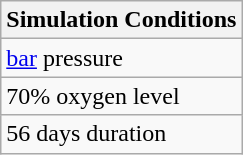<table class="wikitable">
<tr>
<th>Simulation Conditions</th>
</tr>
<tr>
<td> <a href='#'>bar</a> pressure</td>
</tr>
<tr>
<td>70% oxygen level</td>
</tr>
<tr>
<td>56 days duration</td>
</tr>
</table>
